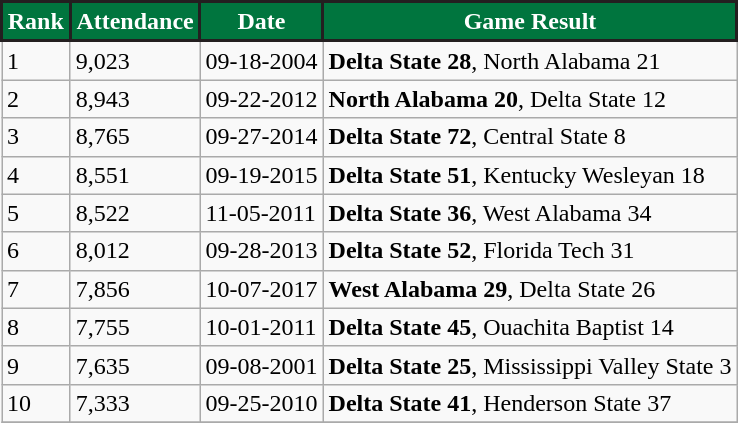<table class="wikitable sortable" style="text-align:left;">
<tr>
<th style=" background:#00753E; color:white; border: 2px solid #231F20;">Rank</th>
<th style=" background:#00753E; color:white; border: 2px solid #231F20;">Attendance</th>
<th style=" background:#00753E; color:white; border: 2px solid #231F20;">Date</th>
<th class="unsortable" style=" background:#00753E; color:white; border: 2px solid #231F20;">Game Result</th>
</tr>
<tr>
<td>1</td>
<td>9,023</td>
<td>09-18-2004</td>
<td><strong>Delta State 28</strong>, North Alabama 21</td>
</tr>
<tr>
<td>2</td>
<td>8,943</td>
<td>09-22-2012</td>
<td><strong>North Alabama 20</strong>, Delta State 12</td>
</tr>
<tr>
<td>3</td>
<td>8,765</td>
<td>09-27-2014</td>
<td><strong>Delta State 72</strong>, Central State 8</td>
</tr>
<tr>
<td>4</td>
<td>8,551</td>
<td>09-19-2015</td>
<td><strong>Delta State 51</strong>, Kentucky Wesleyan 18</td>
</tr>
<tr>
<td>5</td>
<td>8,522</td>
<td>11-05-2011</td>
<td><strong>Delta State 36</strong>, West Alabama 34</td>
</tr>
<tr>
<td>6</td>
<td>8,012</td>
<td>09-28-2013</td>
<td><strong>Delta State 52</strong>, Florida Tech 31</td>
</tr>
<tr>
<td>7</td>
<td>7,856</td>
<td>10-07-2017</td>
<td><strong>West Alabama 29</strong>, Delta State 26</td>
</tr>
<tr>
<td>8</td>
<td>7,755</td>
<td>10-01-2011</td>
<td><strong>Delta State 45</strong>, Ouachita Baptist 14</td>
</tr>
<tr>
<td>9</td>
<td>7,635</td>
<td>09-08-2001</td>
<td><strong>Delta State 25</strong>, Mississippi Valley State 3</td>
</tr>
<tr>
<td>10</td>
<td>7,333</td>
<td>09-25-2010</td>
<td><strong>Delta State 41</strong>, Henderson State 37</td>
</tr>
<tr>
</tr>
</table>
